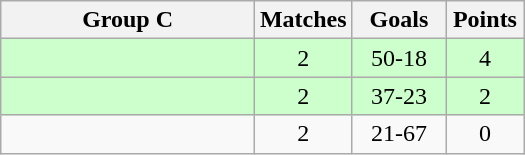<table class="wikitable" style="text-align:center;" width="350px">
<tr>
<th>Group C</th>
<th width="45px">Matches</th>
<th width="55px">Goals</th>
<th width="45px">Points</th>
</tr>
<tr bgcolor="#ccffcc">
<td align="left"></td>
<td>2</td>
<td>50-18</td>
<td>4</td>
</tr>
<tr bgcolor="#ccffcc">
<td align="left"></td>
<td>2</td>
<td>37-23</td>
<td>2</td>
</tr>
<tr>
<td align="left"></td>
<td>2</td>
<td>21-67</td>
<td>0</td>
</tr>
</table>
